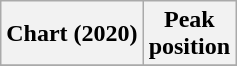<table class="wikitable plainrowheaders sortable" style="text-align:center;">
<tr>
<th scope="col">Chart (2020)</th>
<th scope="col">Peak<br>position</th>
</tr>
<tr>
</tr>
</table>
